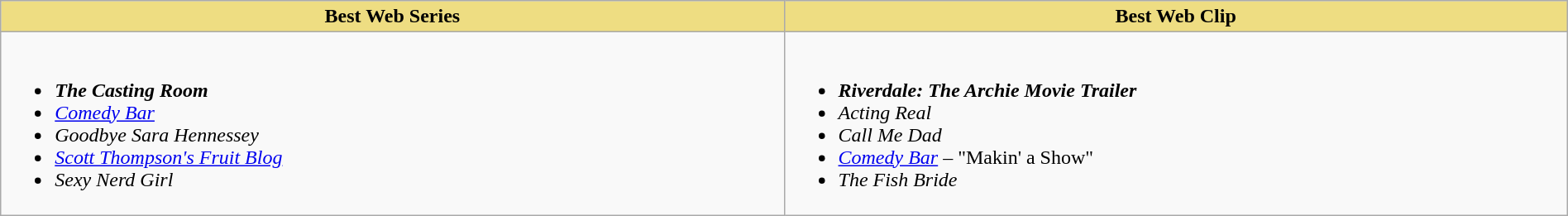<table class="wikitable" style="width:100%">
<tr>
<th style="background:#EEDD82; width:50%">Best Web Series</th>
<th style="background:#EEDD82; width:50%">Best Web Clip</th>
</tr>
<tr>
<td valign="top"><br><ul><li> <strong><em>The Casting Room</em></strong></li><li><em><a href='#'>Comedy Bar</a></em></li><li><em>Goodbye Sara Hennessey</em></li><li><em><a href='#'>Scott Thompson's Fruit Blog</a></em></li><li><em>Sexy Nerd Girl</em></li></ul></td>
<td valign="top"><br><ul><li> <strong><em>Riverdale: The Archie Movie Trailer</em></strong></li><li><em>Acting Real</em></li><li><em>Call Me Dad</em></li><li><em><a href='#'>Comedy Bar</a></em> – "Makin' a Show"</li><li><em>The Fish Bride</em></li></ul></td>
</tr>
</table>
